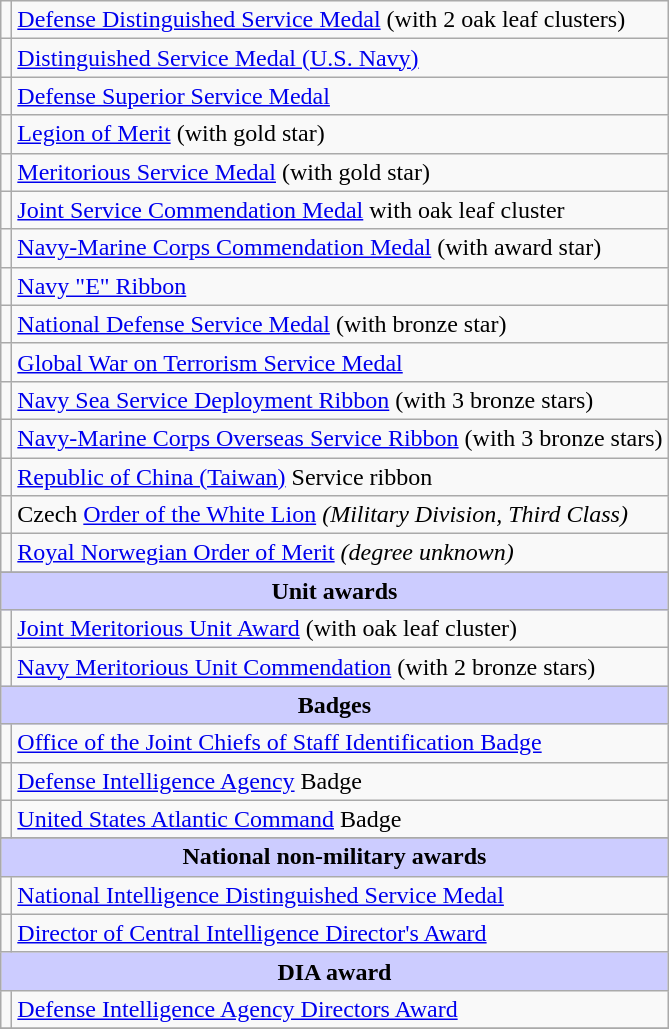<table class="wikitable">
<tr>
<td></td>
<td><a href='#'>Defense Distinguished Service Medal</a> (with 2 oak leaf clusters)</td>
</tr>
<tr>
<td></td>
<td><a href='#'>Distinguished Service Medal (U.S. Navy)</a></td>
</tr>
<tr>
<td></td>
<td><a href='#'>Defense Superior Service Medal</a></td>
</tr>
<tr>
<td></td>
<td><a href='#'>Legion of Merit</a> (with gold star)</td>
</tr>
<tr>
<td></td>
<td><a href='#'>Meritorious Service Medal</a> (with gold star)</td>
</tr>
<tr>
<td></td>
<td><a href='#'>Joint Service Commendation Medal</a> with oak leaf cluster</td>
</tr>
<tr>
<td></td>
<td><a href='#'>Navy-Marine Corps Commendation Medal</a> (with award star)</td>
</tr>
<tr>
<td></td>
<td><a href='#'>Navy "E" Ribbon</a></td>
</tr>
<tr>
<td></td>
<td><a href='#'>National Defense Service Medal</a> (with bronze star)</td>
</tr>
<tr>
<td></td>
<td><a href='#'>Global War on Terrorism Service Medal</a></td>
</tr>
<tr>
<td><span></span><span></span><span></span></td>
<td><a href='#'>Navy Sea Service Deployment Ribbon</a> (with 3 bronze stars)</td>
</tr>
<tr>
<td><span></span><span></span><span></span></td>
<td><a href='#'>Navy-Marine Corps Overseas Service Ribbon</a> (with 3 bronze stars)</td>
</tr>
<tr>
<td></td>
<td><a href='#'>Republic of China (Taiwan)</a> Service ribbon</td>
</tr>
<tr>
<td></td>
<td>Czech <a href='#'>Order of the White Lion</a> <em>(Military Division, Third Class)</em></td>
</tr>
<tr>
<td></td>
<td><a href='#'>Royal Norwegian Order of Merit</a> <em>(degree unknown)</em></td>
</tr>
<tr>
</tr>
<tr style="background:#ccf; text-align:center;">
<td colspan=2><strong>Unit awards</strong></td>
</tr>
<tr>
<td></td>
<td><a href='#'>Joint Meritorious Unit Award</a> (with oak leaf cluster)</td>
</tr>
<tr>
<td><span></span><span></span></td>
<td><a href='#'>Navy Meritorious Unit Commendation</a> (with 2 bronze stars)</td>
</tr>
<tr style="background:#ccf; text-align:center;">
<td colspan=2><strong>Badges</strong></td>
</tr>
<tr>
<td align=center></td>
<td><a href='#'>Office of the Joint Chiefs of Staff Identification Badge</a></td>
</tr>
<tr>
<td align=center></td>
<td><a href='#'>Defense Intelligence Agency</a> Badge</td>
</tr>
<tr>
<td></td>
<td><a href='#'>United States Atlantic Command</a> Badge</td>
</tr>
<tr>
</tr>
<tr style="background:#ccf; text-align:center;">
<td colspan=2><strong>National non-military awards</strong></td>
</tr>
<tr>
<td></td>
<td><a href='#'>National Intelligence Distinguished Service Medal</a></td>
</tr>
<tr>
<td></td>
<td><a href='#'>Director of Central Intelligence Director's Award</a></td>
</tr>
<tr style="background:#ccf; text-align:center;">
<td colspan=2><strong>DIA award</strong></td>
</tr>
<tr>
<td></td>
<td><a href='#'>Defense Intelligence Agency Directors Award</a></td>
</tr>
<tr>
</tr>
</table>
